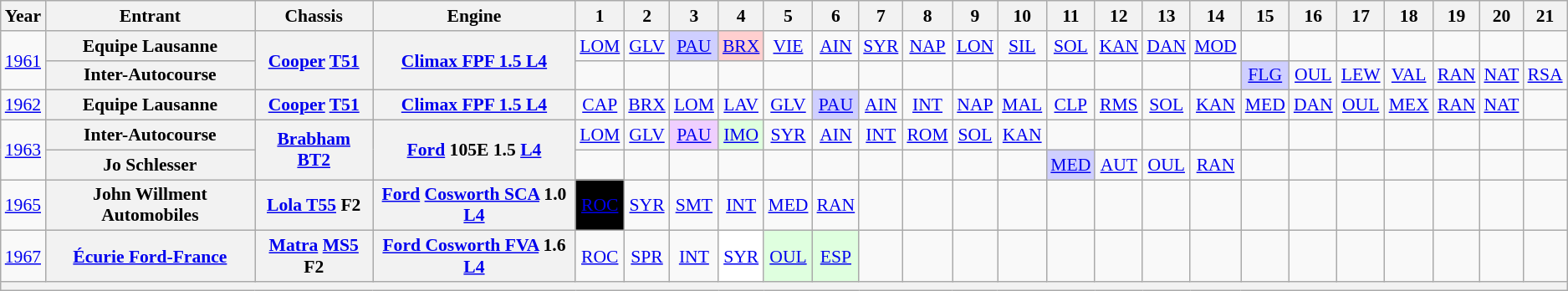<table class="wikitable" style="text-align:center; font-size:90%">
<tr>
<th>Year</th>
<th>Entrant</th>
<th>Chassis</th>
<th>Engine</th>
<th>1</th>
<th>2</th>
<th>3</th>
<th>4</th>
<th>5</th>
<th>6</th>
<th>7</th>
<th>8</th>
<th>9</th>
<th>10</th>
<th>11</th>
<th>12</th>
<th>13</th>
<th>14</th>
<th>15</th>
<th>16</th>
<th>17</th>
<th>18</th>
<th>19</th>
<th>20</th>
<th>21</th>
</tr>
<tr>
<td rowspan=2><a href='#'>1961</a></td>
<th>Equipe Lausanne</th>
<th rowspan=2><a href='#'>Cooper</a> <a href='#'>T51</a></th>
<th rowspan=2><a href='#'>Climax FPF 1.5 L4</a></th>
<td><a href='#'>LOM</a></td>
<td><a href='#'>GLV</a></td>
<td style="background:#CFCFFF;"><a href='#'>PAU</a><br></td>
<td style="background:#FFCFCF;"><a href='#'>BRX</a><br></td>
<td><a href='#'>VIE</a></td>
<td><a href='#'>AIN</a></td>
<td><a href='#'>SYR</a></td>
<td><a href='#'>NAP</a></td>
<td><a href='#'>LON</a></td>
<td><a href='#'>SIL</a></td>
<td><a href='#'>SOL</a></td>
<td><a href='#'>KAN</a></td>
<td><a href='#'>DAN</a></td>
<td><a href='#'>MOD</a></td>
<td></td>
<td></td>
<td></td>
<td></td>
<td></td>
<td></td>
<td></td>
</tr>
<tr>
<th>Inter-Autocourse</th>
<td></td>
<td></td>
<td></td>
<td></td>
<td></td>
<td></td>
<td></td>
<td></td>
<td></td>
<td></td>
<td></td>
<td></td>
<td></td>
<td></td>
<td style="background:#CFCFFF;"><a href='#'>FLG</a><br></td>
<td><a href='#'>OUL</a></td>
<td><a href='#'>LEW</a></td>
<td><a href='#'>VAL</a></td>
<td><a href='#'>RAN</a></td>
<td><a href='#'>NAT</a></td>
<td><a href='#'>RSA</a></td>
</tr>
<tr>
<td><a href='#'>1962</a></td>
<th>Equipe Lausanne</th>
<th><a href='#'>Cooper</a> <a href='#'>T51</a></th>
<th><a href='#'>Climax FPF 1.5 L4</a></th>
<td><a href='#'>CAP</a></td>
<td><a href='#'>BRX</a></td>
<td><a href='#'>LOM</a></td>
<td><a href='#'>LAV</a></td>
<td><a href='#'>GLV</a></td>
<td style="background:#CFCFFF;"><a href='#'>PAU</a><br></td>
<td><a href='#'>AIN</a></td>
<td><a href='#'>INT</a></td>
<td><a href='#'>NAP</a></td>
<td><a href='#'>MAL</a></td>
<td><a href='#'>CLP</a></td>
<td><a href='#'>RMS</a></td>
<td><a href='#'>SOL</a></td>
<td><a href='#'>KAN</a></td>
<td><a href='#'>MED</a></td>
<td><a href='#'>DAN</a></td>
<td><a href='#'>OUL</a></td>
<td><a href='#'>MEX</a></td>
<td><a href='#'>RAN</a></td>
<td><a href='#'>NAT</a></td>
<td></td>
</tr>
<tr>
<td rowspan=2><a href='#'>1963</a></td>
<th>Inter-Autocourse</th>
<th rowspan=2><a href='#'>Brabham</a> <a href='#'>BT2</a></th>
<th rowspan=2><a href='#'>Ford</a> 105E 1.5 <a href='#'>L4</a></th>
<td><a href='#'>LOM</a></td>
<td><a href='#'>GLV</a></td>
<td style="background:#EFCFFF;"><a href='#'>PAU</a><br></td>
<td style="background:#DFFFDF;"><a href='#'>IMO</a><br></td>
<td><a href='#'>SYR</a></td>
<td><a href='#'>AIN</a></td>
<td><a href='#'>INT</a></td>
<td><a href='#'>ROM</a></td>
<td><a href='#'>SOL</a></td>
<td><a href='#'>KAN</a></td>
<td></td>
<td></td>
<td></td>
<td></td>
<td></td>
<td></td>
<td></td>
<td></td>
<td></td>
<td></td>
<td></td>
</tr>
<tr>
<th>Jo Schlesser</th>
<td></td>
<td></td>
<td></td>
<td></td>
<td></td>
<td></td>
<td></td>
<td></td>
<td></td>
<td></td>
<td style="background:#CFCFFF;"><a href='#'>MED</a><br></td>
<td><a href='#'>AUT</a></td>
<td><a href='#'>OUL</a></td>
<td><a href='#'>RAN</a></td>
<td></td>
<td></td>
<td></td>
<td></td>
<td></td>
<td></td>
<td></td>
</tr>
<tr>
<td><a href='#'>1965</a></td>
<th>John Willment Automobiles</th>
<th><a href='#'>Lola T55</a> F2</th>
<th><a href='#'>Ford</a> <a href='#'>Cosworth SCA</a> 1.0 <a href='#'>L4</a></th>
<td style="background:#000000; color:#ffffff"><a href='#'><span>ROC</span></a><br></td>
<td><a href='#'>SYR</a></td>
<td><a href='#'>SMT</a></td>
<td><a href='#'>INT</a></td>
<td><a href='#'>MED</a></td>
<td><a href='#'>RAN</a></td>
<td></td>
<td></td>
<td></td>
<td></td>
<td></td>
<td></td>
<td></td>
<td></td>
<td></td>
<td></td>
<td></td>
<td></td>
<td></td>
<td></td>
<td></td>
</tr>
<tr>
<td><a href='#'>1967</a></td>
<th><a href='#'>Écurie Ford-France</a></th>
<th><a href='#'>Matra</a> <a href='#'>MS5</a> F2</th>
<th><a href='#'>Ford Cosworth FVA</a> 1.6 <a href='#'>L4</a></th>
<td><a href='#'>ROC</a></td>
<td><a href='#'>SPR</a></td>
<td><a href='#'>INT</a></td>
<td style="background:#FFFFFF;"><a href='#'>SYR</a><br></td>
<td style="background:#DFFFDF;"><a href='#'>OUL</a><br></td>
<td style="background:#DFFFDF;"><a href='#'>ESP</a><br></td>
<td></td>
<td></td>
<td></td>
<td></td>
<td></td>
<td></td>
<td></td>
<td></td>
<td></td>
<td></td>
<td></td>
<td></td>
<td></td>
<td></td>
<td></td>
</tr>
<tr>
<th colspan="25"></th>
</tr>
</table>
